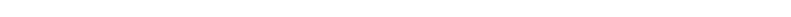<table style="width:1000px; text-align:center;">
<tr style="color:white;">
<td style="background:"><strong>63.00</strong>%</td>
<td style="background:">34.75%</td>
<td style="background:"></td>
<td style="background:"></td>
</tr>
<tr>
<td></td>
<td></td>
<td></td>
<td></td>
</tr>
</table>
